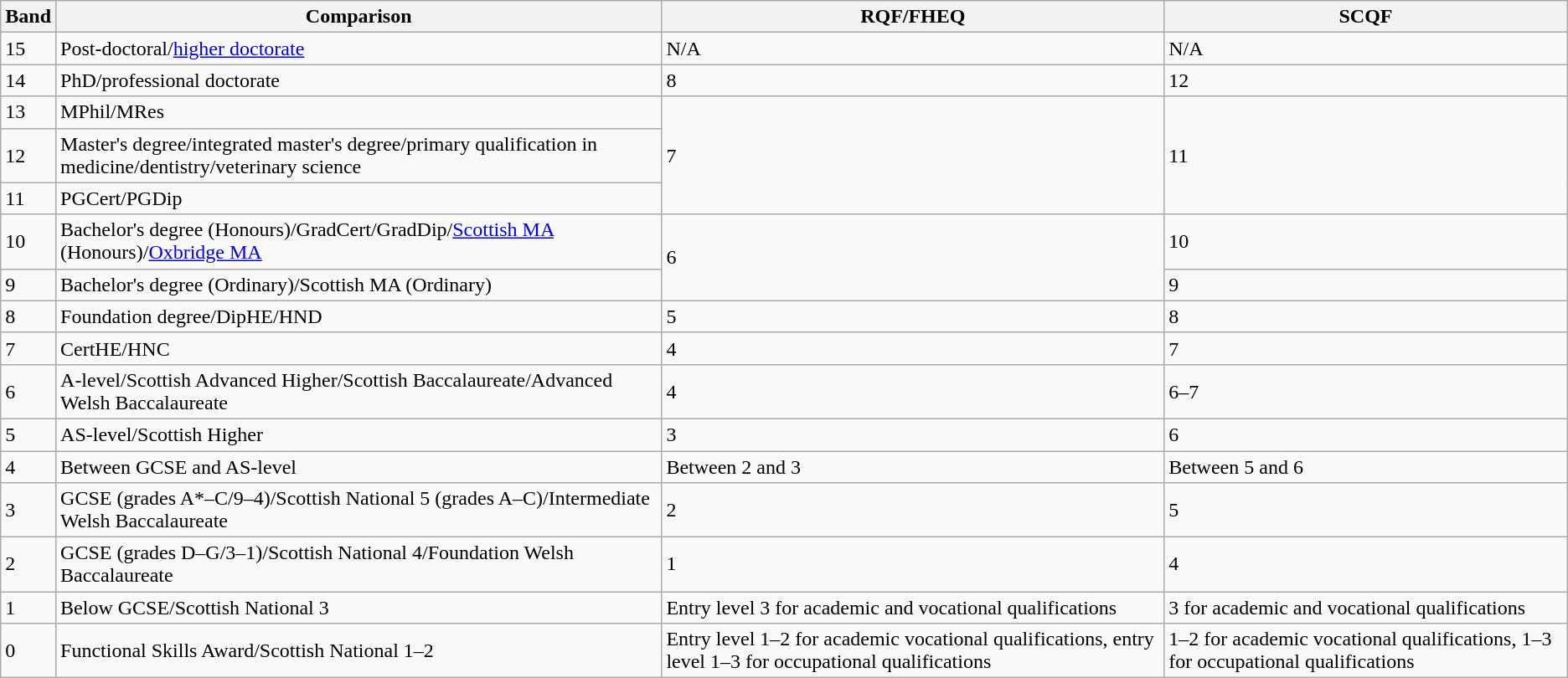<table class="wikitable">
<tr>
<th>Band</th>
<th>Comparison</th>
<th>RQF/FHEQ</th>
<th>SCQF</th>
</tr>
<tr>
<td>15</td>
<td>Post-doctoral/<a href='#'>higher doctorate</a></td>
<td>N/A</td>
<td>N/A</td>
</tr>
<tr>
<td>14</td>
<td>PhD/professional doctorate</td>
<td>8</td>
<td>12</td>
</tr>
<tr>
<td>13</td>
<td>MPhil/MRes</td>
<td rowspan=3>7</td>
<td rowspan=3>11</td>
</tr>
<tr>
<td>12</td>
<td>Master's degree/integrated master's degree/primary qualification in medicine/dentistry/veterinary science</td>
</tr>
<tr>
<td>11</td>
<td>PGCert/PGDip</td>
</tr>
<tr>
<td>10</td>
<td>Bachelor's degree (Honours)/GradCert/GradDip/<a href='#'>Scottish MA</a> (Honours)/<a href='#'>Oxbridge MA</a></td>
<td rowspan=2>6</td>
<td>10</td>
</tr>
<tr>
<td>9</td>
<td>Bachelor's degree (Ordinary)/Scottish MA (Ordinary)</td>
<td>9</td>
</tr>
<tr>
<td>8</td>
<td>Foundation degree/DipHE/HND</td>
<td>5</td>
<td>8</td>
</tr>
<tr>
<td>7</td>
<td>CertHE/HNC</td>
<td>4</td>
<td>7</td>
</tr>
<tr>
<td>6</td>
<td>A-level/Scottish Advanced Higher/Scottish Baccalaureate/Advanced Welsh Baccalaureate</td>
<td>4</td>
<td>6–7</td>
</tr>
<tr>
<td>5</td>
<td>AS-level/Scottish Higher</td>
<td>3</td>
<td>6</td>
</tr>
<tr>
<td>4</td>
<td>Between GCSE and AS-level</td>
<td>Between 2 and 3</td>
<td>Between 5 and 6</td>
</tr>
<tr>
<td>3</td>
<td>GCSE (grades A*–C/9–4)/Scottish National 5 (grades A–C)/Intermediate Welsh Baccalaureate</td>
<td>2</td>
<td>5</td>
</tr>
<tr>
<td>2</td>
<td>GCSE (grades D–G/3–1)/Scottish National 4/Foundation Welsh Baccalaureate</td>
<td>1</td>
<td>4</td>
</tr>
<tr>
<td>1</td>
<td>Below GCSE/Scottish National 3</td>
<td>Entry level 3 for academic and vocational qualifications</td>
<td>3 for academic and vocational qualifications</td>
</tr>
<tr>
<td>0</td>
<td>Functional Skills Award/Scottish National 1–2</td>
<td>Entry level 1–2 for academic vocational qualifications, entry level 1–3 for occupational qualifications</td>
<td>1–2 for academic vocational qualifications,  1–3 for occupational qualifications</td>
</tr>
</table>
